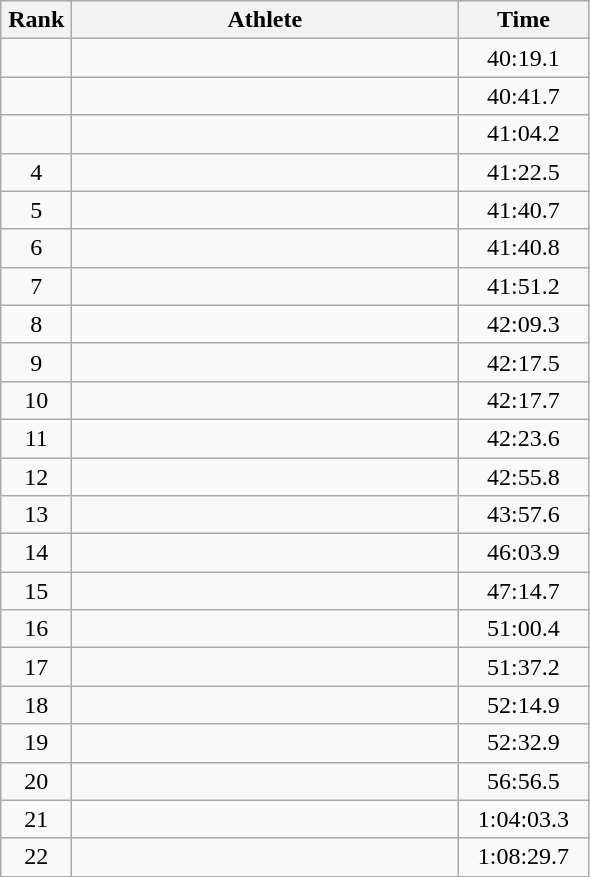<table class=wikitable style="text-align:center">
<tr>
<th width=40>Rank</th>
<th width=250>Athlete</th>
<th width=80>Time</th>
</tr>
<tr>
<td></td>
<td align=left></td>
<td>40:19.1</td>
</tr>
<tr>
<td></td>
<td align=left></td>
<td>40:41.7</td>
</tr>
<tr>
<td></td>
<td align=left></td>
<td>41:04.2</td>
</tr>
<tr>
<td>4</td>
<td align=left></td>
<td>41:22.5</td>
</tr>
<tr>
<td>5</td>
<td align=left></td>
<td>41:40.7</td>
</tr>
<tr>
<td>6</td>
<td align=left></td>
<td>41:40.8</td>
</tr>
<tr>
<td>7</td>
<td align=left></td>
<td>41:51.2</td>
</tr>
<tr>
<td>8</td>
<td align=left></td>
<td>42:09.3</td>
</tr>
<tr>
<td>9</td>
<td align=left></td>
<td>42:17.5</td>
</tr>
<tr>
<td>10</td>
<td align=left></td>
<td>42:17.7</td>
</tr>
<tr>
<td>11</td>
<td align=left></td>
<td>42:23.6</td>
</tr>
<tr>
<td>12</td>
<td align=left></td>
<td>42:55.8</td>
</tr>
<tr>
<td>13</td>
<td align=left></td>
<td>43:57.6</td>
</tr>
<tr>
<td>14</td>
<td align=left></td>
<td>46:03.9</td>
</tr>
<tr>
<td>15</td>
<td align=left></td>
<td>47:14.7</td>
</tr>
<tr>
<td>16</td>
<td align=left></td>
<td>51:00.4</td>
</tr>
<tr>
<td>17</td>
<td align=left></td>
<td>51:37.2</td>
</tr>
<tr>
<td>18</td>
<td align=left></td>
<td>52:14.9</td>
</tr>
<tr>
<td>19</td>
<td align=left></td>
<td>52:32.9</td>
</tr>
<tr>
<td>20</td>
<td align=left></td>
<td>56:56.5</td>
</tr>
<tr>
<td>21</td>
<td align=left></td>
<td>1:04:03.3</td>
</tr>
<tr>
<td>22</td>
<td align=left></td>
<td>1:08:29.7</td>
</tr>
</table>
